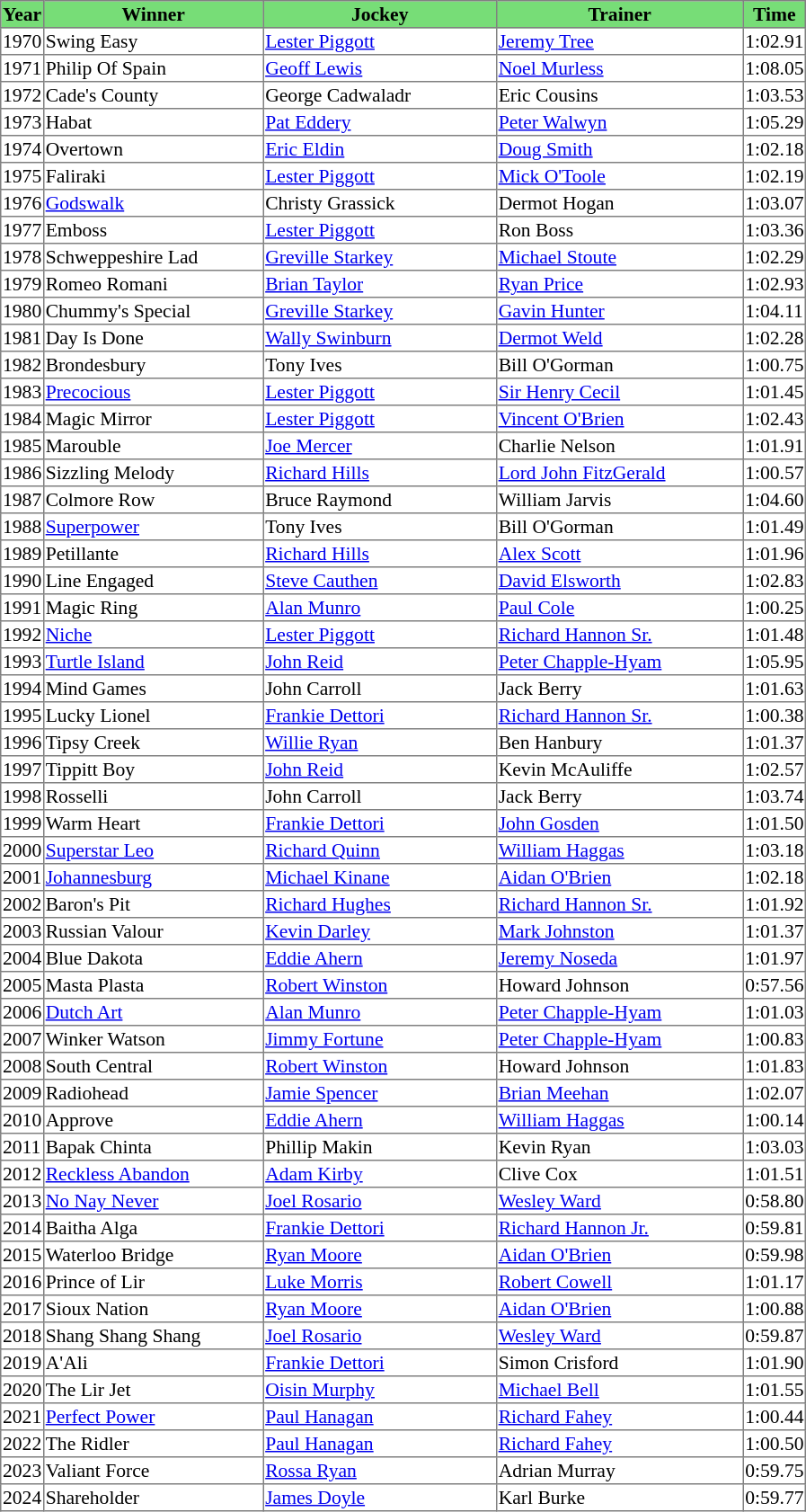<table class = "sortable" | border="1" style="border-collapse: collapse; font-size:90%">
<tr bgcolor="#77dd77" align="center">
<th>Year</th>
<th>Winner</th>
<th>Jockey</th>
<th>Trainer</th>
<th>Time</th>
</tr>
<tr>
<td>1970</td>
<td width=160px>Swing Easy</td>
<td width=170px><a href='#'>Lester Piggott</a></td>
<td width=180px><a href='#'>Jeremy Tree</a></td>
<td>1:02.91</td>
</tr>
<tr>
<td>1971</td>
<td>Philip Of Spain</td>
<td><a href='#'>Geoff Lewis</a></td>
<td><a href='#'>Noel Murless</a></td>
<td>1:08.05</td>
</tr>
<tr>
<td>1972</td>
<td>Cade's County</td>
<td>George Cadwaladr</td>
<td>Eric Cousins</td>
<td>1:03.53</td>
</tr>
<tr>
<td>1973</td>
<td>Habat</td>
<td><a href='#'>Pat Eddery</a></td>
<td><a href='#'>Peter Walwyn</a></td>
<td>1:05.29</td>
</tr>
<tr>
<td>1974</td>
<td>Overtown</td>
<td><a href='#'>Eric Eldin</a></td>
<td><a href='#'>Doug Smith</a></td>
<td>1:02.18</td>
</tr>
<tr>
<td>1975</td>
<td>Faliraki</td>
<td><a href='#'>Lester Piggott</a></td>
<td><a href='#'>Mick O'Toole</a></td>
<td>1:02.19</td>
</tr>
<tr>
<td>1976</td>
<td><a href='#'>Godswalk</a></td>
<td>Christy Grassick</td>
<td>Dermot Hogan</td>
<td>1:03.07</td>
</tr>
<tr>
<td>1977</td>
<td>Emboss</td>
<td><a href='#'>Lester Piggott</a></td>
<td>Ron Boss</td>
<td>1:03.36</td>
</tr>
<tr>
<td>1978</td>
<td>Schweppeshire Lad</td>
<td><a href='#'>Greville Starkey</a></td>
<td><a href='#'>Michael Stoute</a></td>
<td>1:02.29</td>
</tr>
<tr>
<td>1979</td>
<td>Romeo Romani</td>
<td><a href='#'>Brian Taylor</a></td>
<td><a href='#'>Ryan Price</a></td>
<td>1:02.93</td>
</tr>
<tr>
<td>1980</td>
<td>Chummy's Special</td>
<td><a href='#'>Greville Starkey</a></td>
<td><a href='#'>Gavin Hunter</a></td>
<td>1:04.11</td>
</tr>
<tr>
<td>1981</td>
<td>Day Is Done</td>
<td><a href='#'>Wally Swinburn</a></td>
<td><a href='#'>Dermot Weld</a></td>
<td>1:02.28</td>
</tr>
<tr>
<td>1982</td>
<td>Brondesbury</td>
<td>Tony Ives</td>
<td>Bill O'Gorman</td>
<td>1:00.75</td>
</tr>
<tr>
<td>1983</td>
<td><a href='#'>Precocious</a></td>
<td><a href='#'>Lester Piggott</a></td>
<td><a href='#'>Sir Henry Cecil</a></td>
<td>1:01.45</td>
</tr>
<tr>
<td>1984</td>
<td>Magic Mirror</td>
<td><a href='#'>Lester Piggott</a></td>
<td><a href='#'>Vincent O'Brien</a></td>
<td>1:02.43</td>
</tr>
<tr>
<td>1985</td>
<td>Marouble</td>
<td><a href='#'>Joe Mercer</a></td>
<td>Charlie Nelson</td>
<td>1:01.91</td>
</tr>
<tr>
<td>1986</td>
<td>Sizzling Melody</td>
<td><a href='#'>Richard Hills</a></td>
<td><a href='#'>Lord John FitzGerald</a></td>
<td>1:00.57</td>
</tr>
<tr>
<td>1987</td>
<td>Colmore Row</td>
<td>Bruce Raymond</td>
<td>William Jarvis</td>
<td>1:04.60</td>
</tr>
<tr>
<td>1988</td>
<td><a href='#'>Superpower</a></td>
<td>Tony Ives</td>
<td>Bill O'Gorman</td>
<td>1:01.49</td>
</tr>
<tr>
<td>1989</td>
<td>Petillante</td>
<td><a href='#'>Richard Hills</a></td>
<td><a href='#'>Alex Scott</a></td>
<td>1:01.96</td>
</tr>
<tr>
<td>1990</td>
<td>Line Engaged</td>
<td><a href='#'>Steve Cauthen</a></td>
<td><a href='#'>David Elsworth</a></td>
<td>1:02.83</td>
</tr>
<tr>
<td>1991</td>
<td>Magic Ring</td>
<td><a href='#'>Alan Munro</a></td>
<td><a href='#'>Paul Cole</a></td>
<td>1:00.25</td>
</tr>
<tr>
<td>1992</td>
<td><a href='#'>Niche</a></td>
<td><a href='#'>Lester Piggott</a></td>
<td><a href='#'>Richard Hannon Sr.</a></td>
<td>1:01.48</td>
</tr>
<tr>
<td>1993</td>
<td><a href='#'>Turtle Island</a></td>
<td><a href='#'>John Reid</a></td>
<td><a href='#'>Peter Chapple-Hyam</a></td>
<td>1:05.95</td>
</tr>
<tr>
<td>1994</td>
<td>Mind Games</td>
<td>John Carroll</td>
<td>Jack Berry</td>
<td>1:01.63</td>
</tr>
<tr>
<td>1995</td>
<td>Lucky Lionel</td>
<td><a href='#'>Frankie Dettori</a></td>
<td><a href='#'>Richard Hannon Sr.</a></td>
<td>1:00.38</td>
</tr>
<tr>
<td>1996</td>
<td>Tipsy Creek</td>
<td><a href='#'>Willie Ryan</a></td>
<td>Ben Hanbury</td>
<td>1:01.37</td>
</tr>
<tr>
<td>1997</td>
<td>Tippitt Boy</td>
<td><a href='#'>John Reid</a></td>
<td>Kevin McAuliffe</td>
<td>1:02.57</td>
</tr>
<tr>
<td>1998</td>
<td>Rosselli</td>
<td>John Carroll</td>
<td>Jack Berry</td>
<td>1:03.74</td>
</tr>
<tr>
<td>1999</td>
<td>Warm Heart</td>
<td><a href='#'>Frankie Dettori</a></td>
<td><a href='#'>John Gosden</a></td>
<td>1:01.50</td>
</tr>
<tr>
<td>2000</td>
<td><a href='#'>Superstar Leo</a></td>
<td><a href='#'>Richard Quinn</a></td>
<td><a href='#'>William Haggas</a></td>
<td>1:03.18</td>
</tr>
<tr>
<td>2001</td>
<td><a href='#'>Johannesburg</a></td>
<td><a href='#'>Michael Kinane</a></td>
<td><a href='#'>Aidan O'Brien</a></td>
<td>1:02.18</td>
</tr>
<tr>
<td>2002</td>
<td>Baron's Pit</td>
<td><a href='#'>Richard Hughes</a></td>
<td><a href='#'>Richard Hannon Sr.</a></td>
<td>1:01.92</td>
</tr>
<tr>
<td>2003</td>
<td>Russian Valour</td>
<td><a href='#'>Kevin Darley</a></td>
<td><a href='#'>Mark Johnston</a></td>
<td>1:01.37</td>
</tr>
<tr>
<td>2004</td>
<td>Blue Dakota</td>
<td><a href='#'>Eddie Ahern</a></td>
<td><a href='#'>Jeremy Noseda</a></td>
<td>1:01.97</td>
</tr>
<tr>
<td>2005</td>
<td>Masta Plasta </td>
<td><a href='#'>Robert Winston</a></td>
<td>Howard Johnson</td>
<td>0:57.56</td>
</tr>
<tr>
<td>2006</td>
<td><a href='#'>Dutch Art</a></td>
<td><a href='#'>Alan Munro</a></td>
<td><a href='#'>Peter Chapple-Hyam</a></td>
<td>1:01.03</td>
</tr>
<tr>
<td>2007</td>
<td>Winker Watson</td>
<td><a href='#'>Jimmy Fortune</a></td>
<td><a href='#'>Peter Chapple-Hyam</a></td>
<td>1:00.83</td>
</tr>
<tr>
<td>2008</td>
<td>South Central</td>
<td><a href='#'>Robert Winston</a></td>
<td>Howard Johnson</td>
<td>1:01.83</td>
</tr>
<tr>
<td>2009</td>
<td>Radiohead</td>
<td><a href='#'>Jamie Spencer</a></td>
<td><a href='#'>Brian Meehan</a></td>
<td>1:02.07</td>
</tr>
<tr>
<td>2010</td>
<td>Approve</td>
<td><a href='#'>Eddie Ahern</a></td>
<td><a href='#'>William Haggas</a></td>
<td>1:00.14</td>
</tr>
<tr>
<td>2011</td>
<td>Bapak Chinta</td>
<td>Phillip Makin</td>
<td>Kevin Ryan</td>
<td>1:03.03</td>
</tr>
<tr>
<td>2012</td>
<td><a href='#'>Reckless Abandon</a></td>
<td><a href='#'>Adam Kirby</a></td>
<td>Clive Cox</td>
<td>1:01.51</td>
</tr>
<tr>
<td>2013</td>
<td><a href='#'>No Nay Never</a></td>
<td><a href='#'>Joel Rosario</a></td>
<td><a href='#'>Wesley Ward</a></td>
<td>0:58.80</td>
</tr>
<tr>
<td>2014</td>
<td>Baitha Alga</td>
<td><a href='#'>Frankie Dettori</a></td>
<td><a href='#'>Richard Hannon Jr.</a></td>
<td>0:59.81</td>
</tr>
<tr>
<td>2015</td>
<td>Waterloo Bridge</td>
<td><a href='#'>Ryan Moore</a></td>
<td><a href='#'>Aidan O'Brien</a></td>
<td>0:59.98</td>
</tr>
<tr>
<td>2016</td>
<td>Prince of Lir</td>
<td><a href='#'>Luke Morris</a></td>
<td><a href='#'>Robert Cowell</a></td>
<td>1:01.17</td>
</tr>
<tr>
<td>2017</td>
<td>Sioux Nation</td>
<td><a href='#'>Ryan Moore</a></td>
<td><a href='#'>Aidan O'Brien</a></td>
<td>1:00.88</td>
</tr>
<tr>
<td>2018</td>
<td>Shang Shang Shang</td>
<td><a href='#'>Joel Rosario</a></td>
<td><a href='#'>Wesley Ward</a></td>
<td>0:59.87</td>
</tr>
<tr>
<td>2019</td>
<td>A'Ali</td>
<td><a href='#'>Frankie Dettori</a></td>
<td>Simon Crisford</td>
<td>1:01.90</td>
</tr>
<tr>
<td>2020</td>
<td>The Lir Jet</td>
<td><a href='#'>Oisin Murphy</a></td>
<td><a href='#'>Michael Bell</a></td>
<td>1:01.55</td>
</tr>
<tr>
<td>2021</td>
<td><a href='#'>Perfect Power</a></td>
<td><a href='#'>Paul Hanagan</a></td>
<td><a href='#'>Richard Fahey</a></td>
<td>1:00.44</td>
</tr>
<tr>
<td>2022</td>
<td>The Ridler</td>
<td><a href='#'>Paul Hanagan</a></td>
<td><a href='#'>Richard Fahey</a></td>
<td>1:00.50</td>
</tr>
<tr>
<td>2023</td>
<td>Valiant Force</td>
<td><a href='#'>Rossa Ryan</a></td>
<td>Adrian Murray</td>
<td>0:59.75</td>
</tr>
<tr>
<td>2024</td>
<td>Shareholder</td>
<td><a href='#'>James Doyle</a></td>
<td>Karl Burke</td>
<td>0:59.77</td>
</tr>
</table>
